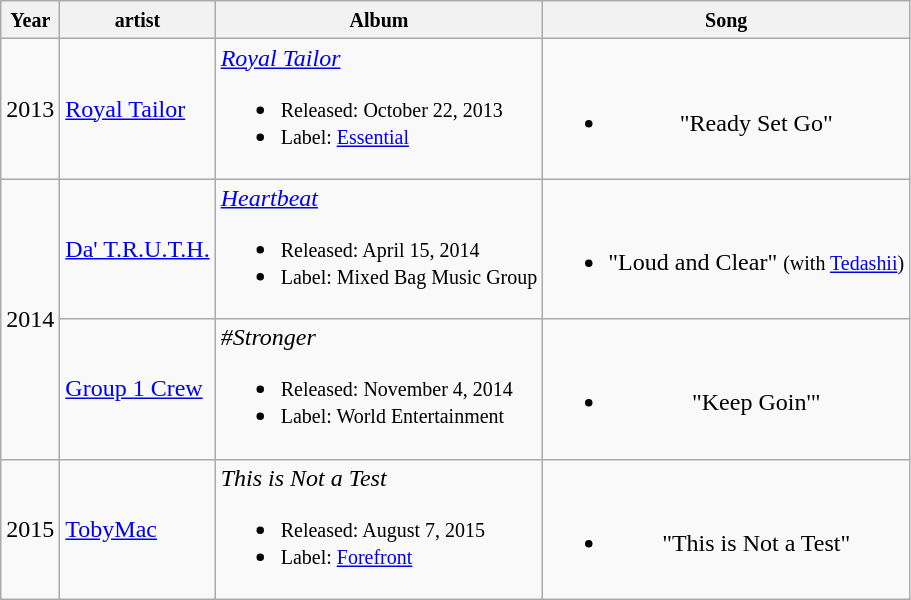<table class="wikitable">
<tr>
<th><small>Year</small></th>
<th><small>artist</small></th>
<th><small>Album</small></th>
<th><small>Song</small></th>
</tr>
<tr>
<td>2013</td>
<td><a href='#'>Royal Tailor</a></td>
<td><em><a href='#'>Royal Tailor</a></em><br><ul><li><small>Released: October 22, 2013</small></li><li><small>Label: <a href='#'>Essential</a></small></li></ul></td>
<td style="text-align:center;"><br><ul><li>"Ready Set Go"</li></ul></td>
</tr>
<tr>
<td rowspan="2">2014</td>
<td><a href='#'>Da' T.R.U.T.H.</a></td>
<td><em><a href='#'>Heartbeat</a></em><br><ul><li><small>Released: April 15, 2014</small></li><li><small>Label: Mixed Bag Music Group</small></li></ul></td>
<td style="text-align:center;"><br><ul><li>"Loud and Clear" <small>(with <a href='#'>Tedashii</a>)</small></li></ul></td>
</tr>
<tr>
<td><a href='#'>Group 1 Crew</a></td>
<td><em>#Stronger</em><br><ul><li><small>Released: November 4, 2014</small></li><li><small>Label: World Entertainment</small></li></ul></td>
<td style="text-align:center;"><br><ul><li>"Keep Goin'"</li></ul></td>
</tr>
<tr>
<td>2015</td>
<td><a href='#'>TobyMac</a></td>
<td><em>This is Not a Test</em><br><ul><li><small>Released: August 7, 2015</small></li><li><small>Label: <a href='#'>Forefront</a></small></li></ul></td>
<td style="text-align:center;"><br><ul><li>"This is Not a Test"</li></ul></td>
</tr>
</table>
